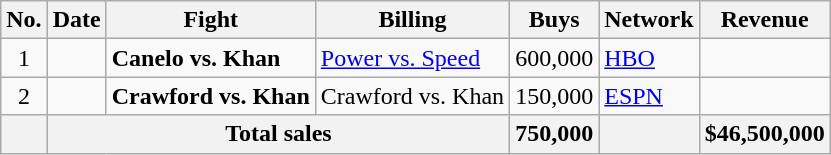<table class="wikitable sortable">
<tr>
<th>No.</th>
<th>Date</th>
<th>Fight</th>
<th>Billing</th>
<th>Buys</th>
<th>Network</th>
<th>Revenue</th>
</tr>
<tr>
<td align=center>1</td>
<td></td>
<td><strong>Canelo vs. Khan</strong></td>
<td><a href='#'>Power vs. Speed</a></td>
<td>600,000</td>
<td rowspan=1><a href='#'>HBO</a></td>
<td></td>
</tr>
<tr>
<td align=center>2</td>
<td></td>
<td><strong>Crawford vs. Khan</strong></td>
<td Terence Crawford vs. Amir Khan>Crawford vs. Khan</td>
<td>150,000</td>
<td rowspan=1><a href='#'>ESPN</a></td>
<td></td>
</tr>
<tr>
<th></th>
<th colspan="3">Total sales</th>
<th>750,000</th>
<th></th>
<th>$46,500,000</th>
</tr>
</table>
